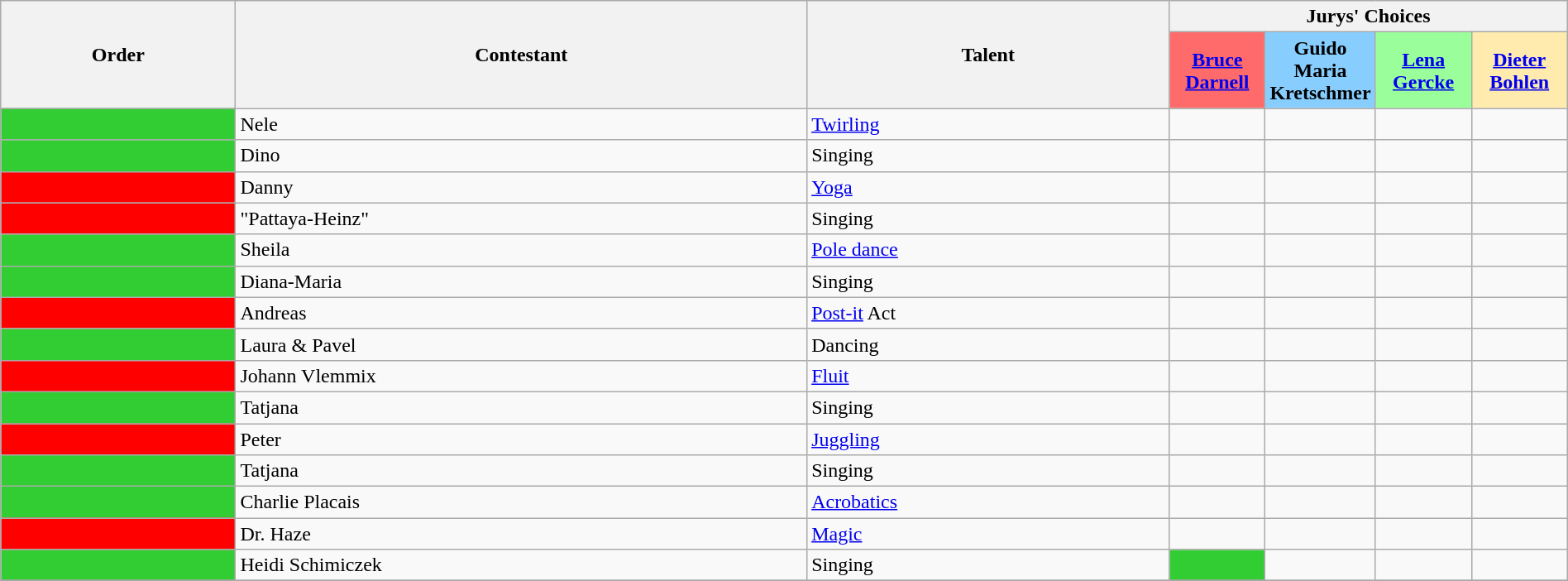<table class="wikitable" style="width:100%;">
<tr>
<th rowspan="2">Order</th>
<th rowspan="2">Contestant</th>
<th rowspan="2">Talent</th>
<th colspan="4">Jurys' Choices</th>
</tr>
<tr>
<th style="background-color:#FF6A6A" width="70"><a href='#'>Bruce Darnell</a></th>
<th style="background-color:#87CEFF" width="70">Guido Maria Kretschmer</th>
<th style="background-color:#9AFF9A" width="70"><a href='#'>Lena Gercke</a></th>
<th style="background-color:#FFEBAD" width="70"><a href='#'>Dieter Bohlen</a></th>
</tr>
<tr>
<td bgcolor=limegreen></td>
<td>Nele</td>
<td><a href='#'>Twirling</a></td>
<td style=";text-align:center;"></td>
<td style=";text-align:center;"></td>
<td style=";text-align:center;"></td>
<td style=";text-align:center;"></td>
</tr>
<tr>
<td bgcolor=limegreen></td>
<td>Dino</td>
<td>Singing</td>
<td style=";text-align:center;"></td>
<td style=";text-align:center;"></td>
<td style=";text-align:center;"></td>
<td style=";text-align:center;"></td>
</tr>
<tr>
<td bgcolor=red></td>
<td>Danny</td>
<td><a href='#'>Yoga</a></td>
<td style=";text-align:center;"></td>
<td style=";text-align:center;"></td>
<td style=";text-align:center;"></td>
<td style=";text-align:center;"></td>
</tr>
<tr>
<td bgcolor=red></td>
<td>"Pattaya-Heinz"</td>
<td>Singing</td>
<td style=";text-align:center;"></td>
<td style=";text-align:center;"></td>
<td style=";text-align:center;"></td>
<td style=";text-align:center;"></td>
</tr>
<tr>
<td bgcolor=limegreen></td>
<td>Sheila</td>
<td><a href='#'>Pole dance</a></td>
<td style=";text-align:center;"></td>
<td style=";text-align:center;"></td>
<td style=";text-align:center;"></td>
<td style=";text-align:center;"></td>
</tr>
<tr>
<td bgcolor=limegreen></td>
<td>Diana-Maria</td>
<td>Singing</td>
<td style=";text-align:center;"></td>
<td style=";text-align:center;"></td>
<td style=";text-align:center;"></td>
<td style=";text-align:center;"></td>
</tr>
<tr>
<td bgcolor=red></td>
<td>Andreas</td>
<td><a href='#'>Post-it</a> Act</td>
<td style=";text-align:center;"></td>
<td style=";text-align:center;"></td>
<td style=";text-align:center;"></td>
<td style=";text-align:center;"></td>
</tr>
<tr>
<td bgcolor=limegreen></td>
<td>Laura & Pavel</td>
<td>Dancing</td>
<td style=";text-align:center;"></td>
<td style=";text-align:center;"></td>
<td style=";text-align:center;"></td>
<td style=";text-align:center;"></td>
</tr>
<tr>
<td bgcolor=red></td>
<td>Johann Vlemmix</td>
<td><a href='#'>Fluit</a></td>
<td style=";text-align:center;"></td>
<td style=";text-align:center;"></td>
<td style=";text-align:center;"></td>
<td style=";text-align:center;"></td>
</tr>
<tr>
<td bgcolor=limegreen></td>
<td>Tatjana</td>
<td>Singing</td>
<td style=";text-align:center;"></td>
<td style=";text-align:center;"></td>
<td style=";text-align:center;"></td>
<td style=";text-align:center;"></td>
</tr>
<tr>
<td bgcolor=red></td>
<td>Peter</td>
<td><a href='#'>Juggling</a></td>
<td style=";text-align:center;"></td>
<td style=";text-align:center;"></td>
<td style=";text-align:center;"></td>
<td style=";text-align:center;"></td>
</tr>
<tr>
<td bgcolor=limegreen></td>
<td>Tatjana</td>
<td>Singing</td>
<td style=";text-align:center;"></td>
<td style=";text-align:center;"></td>
<td style=";text-align:center;"></td>
<td style=";text-align:center;"></td>
</tr>
<tr>
<td bgcolor=limegreen></td>
<td>Charlie Placais</td>
<td><a href='#'>Acrobatics</a></td>
<td style=";text-align:center;"></td>
<td style=";text-align:center;"></td>
<td style=";text-align:center;"></td>
<td style=";text-align:center;"></td>
</tr>
<tr>
<td bgcolor=red></td>
<td>Dr. Haze</td>
<td><a href='#'>Magic</a></td>
<td style=";text-align:center;"></td>
<td style=";text-align:center;"></td>
<td style=";text-align:center;"></td>
<td style=";text-align:center;"></td>
</tr>
<tr>
<td bgcolor=limegreen></td>
<td>Heidi Schimiczek</td>
<td>Singing</td>
<td bgcolor=limegreen></td>
<td style=";text-align:center;"></td>
<td style=";text-align:center;"></td>
<td style=";text-align:center;"></td>
</tr>
<tr>
</tr>
</table>
